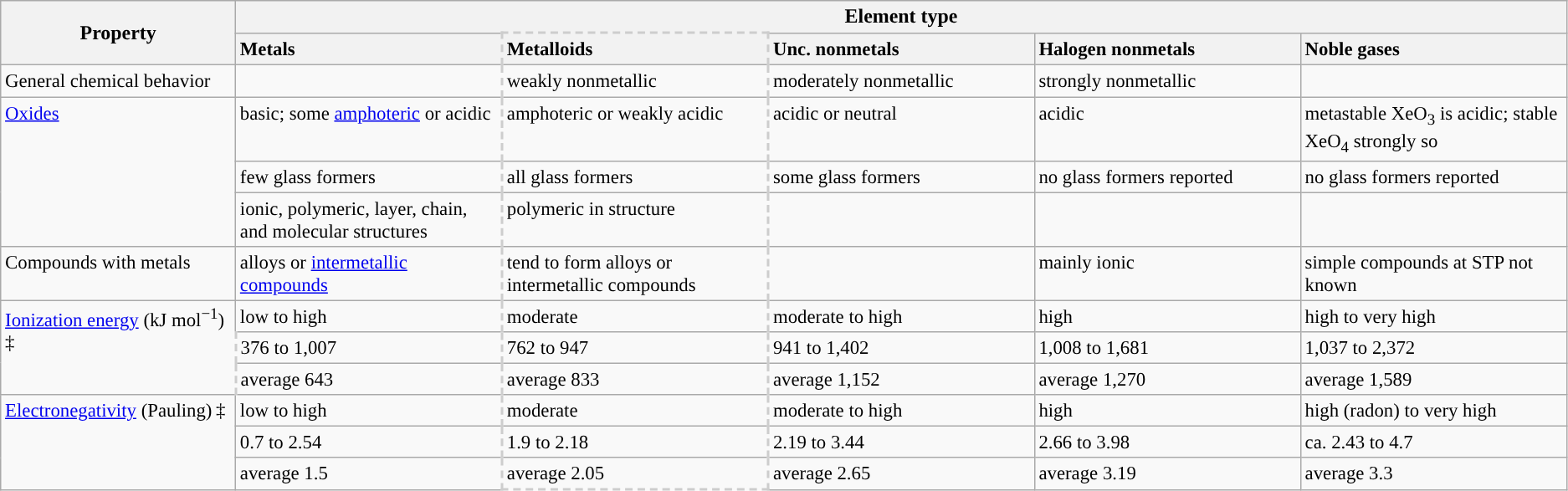<table class="wikitable" style="font-size:95%">
<tr>
<th rowspan="2" style="horizontal=align:center; font-size:105%"">Property</th>
<th colspan="5" style="horizontal=align:center; font-size:105%"">Element type</th>
</tr>
<tr>
<th scope="col" style="width:17%; text-align:left">Metals</th>
<th scope="col" style="width:17%; text-align:left; border-right:2px dashed #CDCDCD; border-left:2px dashed #CDCDCD; border-top:2px dashed #CDCDCD">Metalloids</th>
<th scope="col" style="width:17%; text-align:left">Unc. nonmetals</th>
<th scope="col" style="width:17%; text-align:left">Halogen nonmetals</th>
<th scope="col" style="width:17%; text-align:left">Noble gases</th>
</tr>
<tr style="vertical-align:top">
<td scope="row">General chemical behavior</td>
<td></td>
<td style="border-right:2px dashed #CDCDCD; border-left:2px dashed #CDCDCD">weakly nonmetallic</td>
<td>moderately nonmetallic</td>
<td>strongly nonmetallic</td>
<td></td>
</tr>
<tr style="vertical-align:top">
<td scope="row" rowspan=3><a href='#'>Oxides</a></td>
<td>basic; some <a href='#'>amphoteric</a> or acidic</td>
<td style="border-right:2px dashed #CDCDCD; border-left:2px dashed #CDCDCD">amphoteric or weakly acidic</td>
<td>acidic or neutral</td>
<td>acidic</td>
<td>metastable XeO<sub>3</sub> is acidic; stable XeO<sub>4</sub> strongly so</td>
</tr>
<tr style="vertical-align:top">
<td>few glass formers</td>
<td style="border-right:2px dashed #CDCDCD; border-left:2px dashed #CDCDCD">all glass formers</td>
<td>some glass formers</td>
<td>no glass formers reported</td>
<td>no glass formers reported</td>
</tr>
<tr style="vertical-align:top">
<td>ionic, polymeric, layer, chain, and molecular structures</td>
<td style="border-right:2px dashed #CDCDCD; border-left:2px dashed #CDCDCD">polymeric in structure</td>
<td></td>
<td></td>
<td></td>
</tr>
<tr style="vertical-align:top">
<td scope="row">Compounds with metals</td>
<td>alloys or <a href='#'>intermetallic compounds</a></td>
<td style="border-right:2px dashed #CDCDCD; border-left:2px dashed #CDCDCD">tend to form alloys or intermetallic compounds</td>
<td></td>
<td>mainly ionic</td>
<td>simple compounds at STP not known</td>
</tr>
<tr style="vertical-align:top">
<td scope="row" rowspan=3><a href='#'>Ionization energy</a> (kJ mol<sup>−1</sup>) ‡</td>
<td>low to high</td>
<td style="border-right:2px dashed #CDCDCD; border-left:2px dashed #CDCDCD">moderate</td>
<td>moderate to high</td>
<td>high</td>
<td>high to very high</td>
</tr>
<tr style="vertical-align:top">
<td style="border-right:2px dashed #CDCDCD; border-left:2px dashed #CDCDCD">376 to 1,007</td>
<td style="border-right:2px dashed #CDCDCD; border-left:2px dashed #CDCDCD">762 to 947</td>
<td>941 to 1,402</td>
<td>1,008 to 1,681</td>
<td>1,037 to 2,372</td>
</tr>
<tr style="vertical-align:top">
<td style="border-right:2px dashed #CDCDCD; border-left:2px dashed #CDCDCD">average 643</td>
<td style="border-right:2px dashed #CDCDCD; border-left:2px dashed #CDCDCD">average 833</td>
<td>average 1,152</td>
<td>average 1,270</td>
<td>average 1,589</td>
</tr>
<tr style="vertical-align:top">
<td scope="row" rowspan=3><a href='#'>Electronegativity</a> (Pauling) ‡</td>
<td>low to high</td>
<td style="border-right:2px dashed #CDCDCD; border-left:2px dashed #CDCDCD">moderate</td>
<td>moderate to high</td>
<td>high</td>
<td>high (radon) to very high</td>
</tr>
<tr style="vertical-align:top">
<td>0.7 to 2.54</td>
<td style="border-right:2px dashed #CDCDCD; border-left:2px dashed #CDCDCD">1.9 to 2.18</td>
<td>2.19 to 3.44</td>
<td>2.66 to 3.98</td>
<td>ca. 2.43 to 4.7</td>
</tr>
<tr style="vertical-align:top">
<td>average 1.5</td>
<td style="border-right:2px dashed #CDCDCD; border-left:2px dashed #CDCDCD; border-bottom:2px dashed #CDCDCD;">average 2.05</td>
<td>average 2.65</td>
<td>average 3.19</td>
<td>average 3.3</td>
</tr>
</table>
